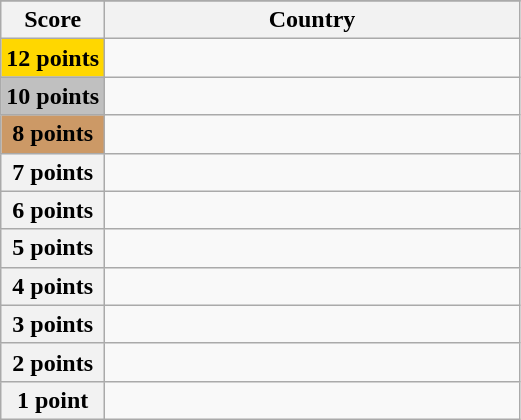<table class="wikitable">
<tr>
</tr>
<tr>
<th scope="col" width="20%">Score</th>
<th scope="col">Country</th>
</tr>
<tr>
<th scope="row" style="background:gold">12 points</th>
<td></td>
</tr>
<tr>
<th scope="row" style="background:silver">10 points</th>
<td></td>
</tr>
<tr>
<th scope="row" style="background:#CC9966">8 points</th>
<td></td>
</tr>
<tr>
<th scope="row">7 points</th>
<td></td>
</tr>
<tr>
<th scope="row">6 points</th>
<td></td>
</tr>
<tr>
<th scope="row">5 points</th>
<td></td>
</tr>
<tr>
<th scope="row">4 points</th>
<td></td>
</tr>
<tr>
<th scope="row">3 points</th>
<td></td>
</tr>
<tr>
<th scope="row">2 points</th>
<td></td>
</tr>
<tr>
<th scope="row">1 point</th>
<td></td>
</tr>
</table>
